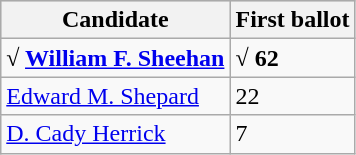<table class=wikitable>
<tr bgcolor=lightgrey>
<th>Candidate</th>
<th>First ballot</th>
</tr>
<tr>
<td><strong>√ <a href='#'>William F. Sheehan</a></strong></td>
<td><strong>√ 62</strong></td>
</tr>
<tr>
<td><a href='#'>Edward M. Shepard</a></td>
<td>22</td>
</tr>
<tr>
<td><a href='#'>D. Cady Herrick</a></td>
<td>7</td>
</tr>
</table>
